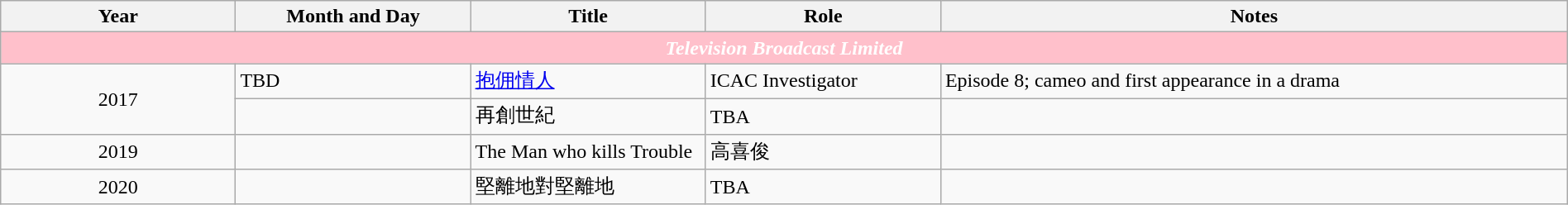<table class="wikitable" width="100%">
<tr>
<th style="width:15%">Year</th>
<th style="width:15%">Month and Day</th>
<th style="width:15%">Title</th>
<th style="width:15%">Role</th>
<th style="width:50%">Notes</th>
</tr>
<tr>
<td style="text-align:center; background:pink; color:white;" colspan="5"><strong><em>Television Broadcast Limited</em></strong></td>
</tr>
<tr>
<td rowspan="2" style="text-align:center;">2017</td>
<td>TBD</td>
<td><a href='#'>抱佣情人</a></td>
<td>ICAC Investigator</td>
<td>Episode 8; cameo and first appearance in a drama</td>
</tr>
<tr>
<td></td>
<td>再創世紀</td>
<td>TBA</td>
<td></td>
</tr>
<tr>
<td style="text-align:center;">2019</td>
<td></td>
<td>The Man who kills Trouble</td>
<td>高喜俊</td>
<td></td>
</tr>
<tr>
<td style="text-align:center;">2020</td>
<td></td>
<td>堅離地對堅離地</td>
<td>TBA</td>
<td></td>
</tr>
</table>
